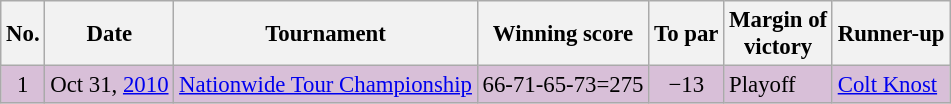<table class="wikitable" style="font-size:95%;">
<tr>
<th>No.</th>
<th>Date</th>
<th>Tournament</th>
<th>Winning score</th>
<th>To par</th>
<th>Margin of<br>victory</th>
<th>Runner-up</th>
</tr>
<tr style="background:thistle;">
<td align=center>1</td>
<td align=right>Oct 31, <a href='#'>2010</a></td>
<td><a href='#'>Nationwide Tour Championship</a></td>
<td align=right>66-71-65-73=275</td>
<td align=center>−13</td>
<td>Playoff</td>
<td> <a href='#'>Colt Knost</a></td>
</tr>
</table>
